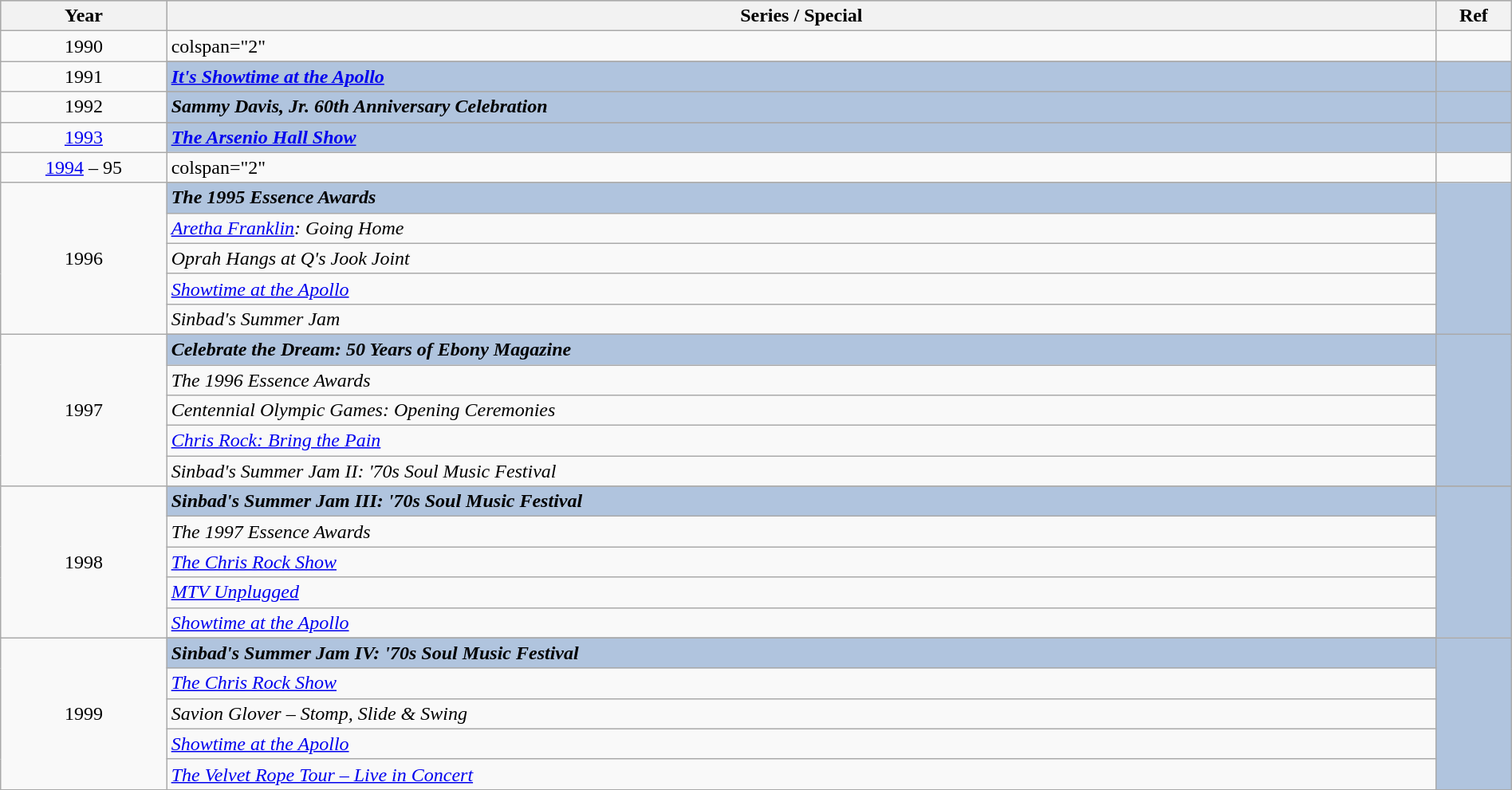<table class="wikitable" style="width:100%;">
<tr style="background:#bebebe;">
<th style="width:11%;">Year</th>
<th style="width:84%;">Series / Special</th>
<th style="width:5%;">Ref</th>
</tr>
<tr>
<td align="center">1990</td>
<td>colspan="2" </td>
</tr>
<tr>
<td rowspan="2" align="center">1991</td>
</tr>
<tr style="background:#B0C4DE">
<td><strong><em><a href='#'>It's Showtime at the Apollo</a></em></strong></td>
<td rowspan="2" align="center"></td>
</tr>
<tr>
<td rowspan="2" align="center">1992</td>
</tr>
<tr style="background:#B0C4DE">
<td><strong><em>Sammy Davis, Jr. 60th Anniversary Celebration</em></strong></td>
<td align="center"></td>
</tr>
<tr>
<td rowspan="2" align="center"><a href='#'>1993</a></td>
</tr>
<tr style="background:#B0C4DE">
<td><strong><em><a href='#'>The Arsenio Hall Show</a></em></strong></td>
<td align="center"></td>
</tr>
<tr>
<td align="center"><a href='#'>1994</a> – 95</td>
<td>colspan="2" </td>
</tr>
<tr>
<td rowspan="6" align="center">1996</td>
</tr>
<tr style="background:#B0C4DE">
<td><strong><em>The 1995 Essence Awards</em></strong></td>
<td rowspan="6" align="center"></td>
</tr>
<tr>
<td><em><a href='#'>Aretha Franklin</a>: Going Home</em></td>
</tr>
<tr>
<td><em>Oprah Hangs at Q's Jook Joint</em></td>
</tr>
<tr>
<td><em><a href='#'>Showtime at the Apollo</a></em></td>
</tr>
<tr>
<td><em>Sinbad's Summer Jam</em></td>
</tr>
<tr>
<td rowspan="6" align="center">1997</td>
</tr>
<tr style="background:#B0C4DE">
<td><strong><em>Celebrate the Dream: 50 Years of Ebony Magazine</em></strong></td>
<td rowspan="5" align="center"></td>
</tr>
<tr>
<td><em>The 1996 Essence Awards</em></td>
</tr>
<tr>
<td><em>Centennial Olympic Games: Opening Ceremonies</em></td>
</tr>
<tr>
<td><em><a href='#'>Chris Rock: Bring the Pain</a></em></td>
</tr>
<tr>
<td><em>Sinbad's Summer Jam II: '70s Soul Music Festival</em></td>
</tr>
<tr>
<td rowspan="6" align="center">1998</td>
</tr>
<tr style="background:#B0C4DE">
<td><strong><em>Sinbad's Summer Jam III: '70s Soul Music Festival</em></strong></td>
<td rowspan="6" align="center"></td>
</tr>
<tr>
<td><em>The 1997 Essence Awards</em></td>
</tr>
<tr>
<td><em><a href='#'>The Chris Rock Show</a></em></td>
</tr>
<tr>
<td><em><a href='#'>MTV Unplugged</a></em></td>
</tr>
<tr>
<td><em><a href='#'>Showtime at the Apollo</a></em></td>
</tr>
<tr>
<td rowspan="6" align="center">1999</td>
</tr>
<tr style="background:#B0C4DE">
<td><strong><em>Sinbad's Summer Jam IV: '70s Soul Music Festival</em></strong></td>
<td rowspan="6" align="center"></td>
</tr>
<tr>
<td><em><a href='#'>The Chris Rock Show</a></em></td>
</tr>
<tr>
<td><em>Savion Glover – Stomp, Slide & Swing</em></td>
</tr>
<tr>
<td><em><a href='#'>Showtime at the Apollo</a></em></td>
</tr>
<tr>
<td><em><a href='#'>The Velvet Rope Tour – Live in Concert</a></em></td>
</tr>
</table>
